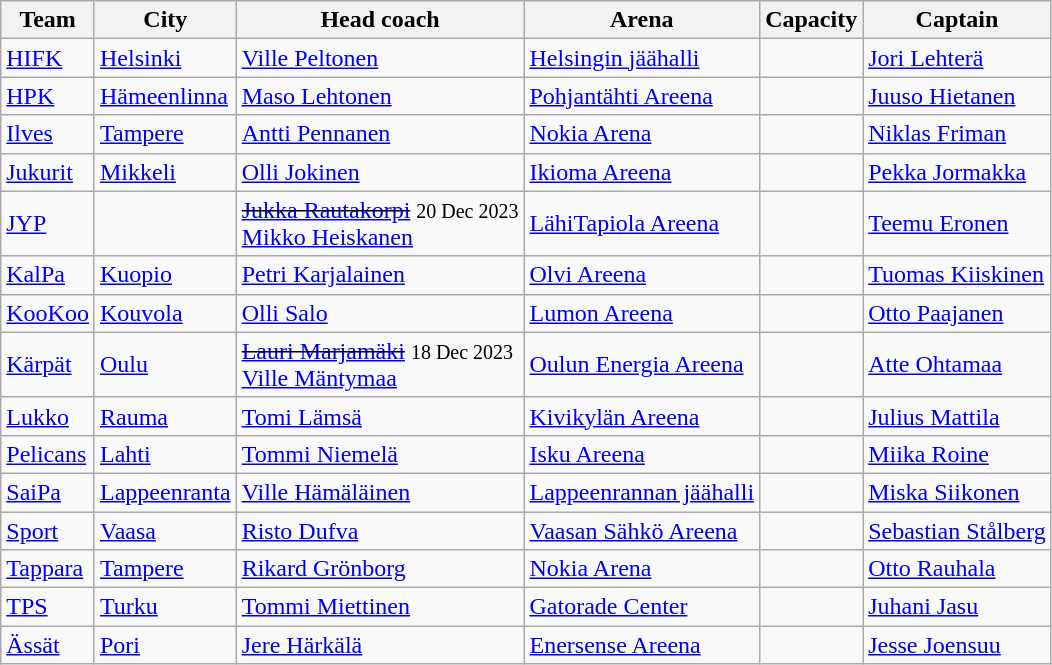<table class="wikitable sortable">
<tr>
<th>Team</th>
<th>City</th>
<th>Head coach</th>
<th>Arena</th>
<th>Capacity</th>
<th>Captain</th>
</tr>
<tr>
<td><a href='#'>HIFK</a></td>
<td><a href='#'>Helsinki</a></td>
<td><a href='#'>Ville Peltonen</a></td>
<td><a href='#'>Helsingin jäähalli</a></td>
<td></td>
<td><a href='#'>Jori Lehterä</a></td>
</tr>
<tr>
<td><a href='#'>HPK</a></td>
<td><a href='#'>Hämeenlinna</a></td>
<td><a href='#'>Maso Lehtonen</a></td>
<td><a href='#'>Pohjantähti Areena</a></td>
<td></td>
<td><a href='#'>Juuso Hietanen</a></td>
</tr>
<tr>
<td><a href='#'>Ilves</a></td>
<td><a href='#'>Tampere</a></td>
<td><a href='#'>Antti Pennanen</a></td>
<td><a href='#'>Nokia Arena</a></td>
<td></td>
<td><a href='#'>Niklas Friman</a></td>
</tr>
<tr>
<td><a href='#'>Jukurit</a></td>
<td><a href='#'>Mikkeli</a></td>
<td><a href='#'>Olli Jokinen</a></td>
<td><a href='#'>Ikioma Areena</a></td>
<td></td>
<td><a href='#'>Pekka Jormakka</a></td>
</tr>
<tr>
<td><a href='#'>JYP</a></td>
<td></td>
<td><s><a href='#'>Jukka Rautakorpi</a></s> <small>20 Dec 2023</small><br><a href='#'>Mikko Heiskanen</a></td>
<td><a href='#'>LähiTapiola Areena</a></td>
<td></td>
<td><a href='#'>Teemu Eronen</a></td>
</tr>
<tr>
<td><a href='#'>KalPa</a></td>
<td><a href='#'>Kuopio</a></td>
<td><a href='#'>Petri Karjalainen</a></td>
<td><a href='#'>Olvi Areena</a></td>
<td></td>
<td><a href='#'>Tuomas Kiiskinen</a></td>
</tr>
<tr>
<td><a href='#'>KooKoo</a></td>
<td><a href='#'>Kouvola</a></td>
<td><a href='#'>Olli Salo</a></td>
<td><a href='#'>Lumon Areena</a></td>
<td></td>
<td><a href='#'>Otto Paajanen</a></td>
</tr>
<tr>
<td><a href='#'>Kärpät</a></td>
<td><a href='#'>Oulu</a></td>
<td><s><a href='#'>Lauri Marjamäki</a></s> <small>18 Dec 2023</small><br><a href='#'>Ville Mäntymaa</a></td>
<td><a href='#'>Oulun Energia Areena</a></td>
<td></td>
<td><a href='#'>Atte Ohtamaa</a></td>
</tr>
<tr>
<td><a href='#'>Lukko</a></td>
<td><a href='#'>Rauma</a></td>
<td><a href='#'>Tomi Lämsä</a></td>
<td><a href='#'>Kivikylän Areena</a></td>
<td></td>
<td><a href='#'>Julius Mattila</a></td>
</tr>
<tr>
<td><a href='#'>Pelicans</a></td>
<td><a href='#'>Lahti</a></td>
<td><a href='#'>Tommi Niemelä</a></td>
<td><a href='#'>Isku Areena</a></td>
<td></td>
<td><a href='#'>Miika Roine</a></td>
</tr>
<tr>
<td><a href='#'>SaiPa</a></td>
<td><a href='#'>Lappeenranta</a></td>
<td><a href='#'>Ville Hämäläinen</a></td>
<td><a href='#'>Lappeenrannan jäähalli</a></td>
<td></td>
<td><a href='#'>Miska Siikonen</a></td>
</tr>
<tr>
<td><a href='#'>Sport</a></td>
<td><a href='#'>Vaasa</a></td>
<td><a href='#'>Risto Dufva</a></td>
<td><a href='#'>Vaasan Sähkö Areena</a></td>
<td></td>
<td><a href='#'>Sebastian Stålberg</a></td>
</tr>
<tr>
<td><a href='#'>Tappara</a></td>
<td><a href='#'>Tampere</a></td>
<td><a href='#'>Rikard Grönborg</a></td>
<td><a href='#'>Nokia Arena</a></td>
<td></td>
<td><a href='#'>Otto Rauhala</a></td>
</tr>
<tr>
<td><a href='#'>TPS</a></td>
<td><a href='#'>Turku</a></td>
<td><a href='#'>Tommi Miettinen</a></td>
<td><a href='#'>Gatorade Center</a></td>
<td></td>
<td><a href='#'>Juhani Jasu</a></td>
</tr>
<tr>
<td><a href='#'>Ässät</a></td>
<td><a href='#'>Pori</a></td>
<td><a href='#'>Jere Härkälä</a></td>
<td><a href='#'>Enersense Areena</a></td>
<td></td>
<td><a href='#'>Jesse Joensuu</a></td>
</tr>
</table>
